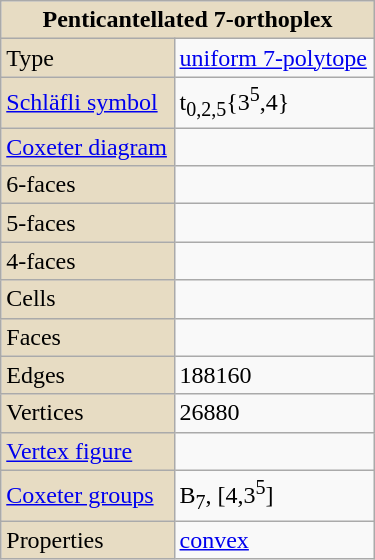<table class="wikitable" align="right" style="margin-left:10px" width="250">
<tr>
<th style="background:#e7dcc3;" colspan="2">Penticantellated 7-orthoplex</th>
</tr>
<tr>
<td style="background:#e7dcc3;">Type</td>
<td><a href='#'>uniform 7-polytope</a></td>
</tr>
<tr>
<td style="background:#e7dcc3;"><a href='#'>Schläfli symbol</a></td>
<td>t<sub>0,2,5</sub>{3<sup>5</sup>,4}</td>
</tr>
<tr>
<td style="background:#e7dcc3;"><a href='#'>Coxeter diagram</a></td>
<td><br></td>
</tr>
<tr>
<td style="background:#e7dcc3;">6-faces</td>
<td></td>
</tr>
<tr>
<td style="background:#e7dcc3;">5-faces</td>
<td></td>
</tr>
<tr>
<td style="background:#e7dcc3;">4-faces</td>
<td></td>
</tr>
<tr>
<td style="background:#e7dcc3;">Cells</td>
<td></td>
</tr>
<tr>
<td style="background:#e7dcc3;">Faces</td>
<td></td>
</tr>
<tr>
<td style="background:#e7dcc3;">Edges</td>
<td>188160</td>
</tr>
<tr>
<td style="background:#e7dcc3;">Vertices</td>
<td>26880</td>
</tr>
<tr>
<td style="background:#e7dcc3;"><a href='#'>Vertex figure</a></td>
<td></td>
</tr>
<tr>
<td style="background:#e7dcc3;"><a href='#'>Coxeter groups</a></td>
<td>B<sub>7</sub>, [4,3<sup>5</sup>]</td>
</tr>
<tr>
<td style="background:#e7dcc3;">Properties</td>
<td><a href='#'>convex</a></td>
</tr>
</table>
